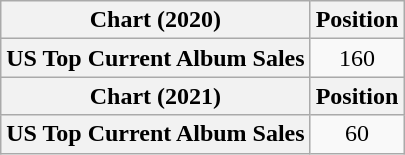<table class="wikitable sortable plainrowheaders" style="text-align:center">
<tr>
<th scope="col">Chart (2020)</th>
<th scope="col">Position</th>
</tr>
<tr>
<th scope="row">US Top Current Album Sales</th>
<td>160</td>
</tr>
<tr>
<th scope="col">Chart (2021)</th>
<th scope="col">Position</th>
</tr>
<tr>
<th scope="row">US Top Current Album Sales</th>
<td>60</td>
</tr>
</table>
